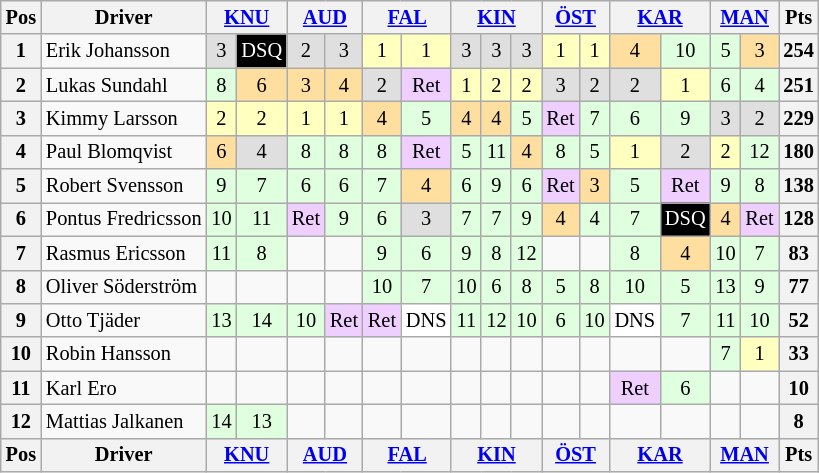<table class="wikitable" style="font-size: 85%; text-align:center">
<tr valign="top">
<th valign="middle">Pos</th>
<th valign="middle">Driver</th>
<th colspan=2><a href='#'>KNU</a></th>
<th colspan=2><a href='#'>AUD</a></th>
<th colspan=2><a href='#'>FAL</a></th>
<th colspan=3><a href='#'>KIN</a></th>
<th colspan=2><a href='#'>ÖST</a></th>
<th colspan=2><a href='#'>KAR</a></th>
<th colspan=2><a href='#'>MAN</a></th>
<th valign="middle">Pts</th>
</tr>
<tr>
<th>1</th>
<td align=left> Erik Johansson</td>
<td style="background:#dfdfdf;">3</td>
<td style="background:#000000; color:white;">DSQ</td>
<td style="background:#dfdfdf;">2</td>
<td style="background:#dfdfdf;">3</td>
<td style="background:#ffffbf;">1</td>
<td style="background:#ffffbf;">1</td>
<td style="background:#dfdfdf;">3</td>
<td style="background:#dfdfdf;">3</td>
<td style="background:#dfdfdf;">3</td>
<td style="background:#ffffbf;">1</td>
<td style="background:#ffffbf;">1</td>
<td style="background:#ffdf9f;">4</td>
<td style="background:#dfffdf;">10</td>
<td style="background:#dfffdf;">5</td>
<td style="background:#ffdf9f;">3</td>
<th>254</th>
</tr>
<tr>
<th>2</th>
<td align=left> Lukas Sundahl</td>
<td style="background:#dfffdf;">8</td>
<td style="background:#ffdf9f;">6</td>
<td style="background:#ffdf9f;">3</td>
<td style="background:#ffdf9f;">4</td>
<td style="background:#dfdfdf;">2</td>
<td style="background:#efcfff;">Ret</td>
<td style="background:#ffffbf;">1</td>
<td style="background:#ffffbf;">2</td>
<td style="background:#ffffbf;">2</td>
<td style="background:#dfdfdf;">3</td>
<td style="background:#dfdfdf;">2</td>
<td style="background:#dfdfdf;">2</td>
<td style="background:#ffffbf;">1</td>
<td style="background:#dfffdf;">6</td>
<td style="background:#dfffdf;">4</td>
<th>251</th>
</tr>
<tr>
<th>3</th>
<td align=left> Kimmy Larsson</td>
<td style="background:#ffffbf;">2</td>
<td style="background:#ffffbf;">2</td>
<td style="background:#ffffbf;">1</td>
<td style="background:#ffffbf;">1</td>
<td style="background:#ffdf9f;">4</td>
<td style="background:#dfffdf;">5</td>
<td style="background:#ffdf9f;">4</td>
<td style="background:#ffdf9f;">4</td>
<td style="background:#dfffdf;">5</td>
<td style="background:#efcfff;">Ret</td>
<td style="background:#dfffdf;">7</td>
<td style="background:#dfffdf;">6</td>
<td style="background:#dfffdf;">9</td>
<td style="background:#dfdfdf;">3</td>
<td style="background:#dfdfdf;">2</td>
<th>229</th>
</tr>
<tr>
<th>4</th>
<td align=left>  Paul Blomqvist</td>
<td style="background:#ffdf9f;">6</td>
<td style="background:#dfdfdf;">4</td>
<td style="background:#dfffdf;">8</td>
<td style="background:#dfffdf;">8</td>
<td style="background:#dfffdf;">8</td>
<td style="background:#efcfff;">Ret</td>
<td style="background:#dfffdf;">5</td>
<td style="background:#dfffdf;">11</td>
<td style="background:#ffdf9f;">4</td>
<td style="background:#dfffdf;">8</td>
<td style="background:#dfffdf;">5</td>
<td style="background:#ffffbf;">1</td>
<td style="background:#dfdfdf;">2</td>
<td style="background:#ffffbf;">2</td>
<td style="background:#dfffdf;">12</td>
<th>180</th>
</tr>
<tr>
<th>5</th>
<td align=left> Robert Svensson</td>
<td style="background:#dfffdf;">9</td>
<td style="background:#dfffdf;">7</td>
<td style="background:#dfffdf;">6</td>
<td style="background:#dfffdf;">6</td>
<td style="background:#dfffdf;">7</td>
<td style="background:#ffdf9f;">4</td>
<td style="background:#dfffdf;">6</td>
<td style="background:#dfffdf;">9</td>
<td style="background:#dfffdf;">6</td>
<td style="background:#efcfff;">Ret</td>
<td style="background:#ffdf9f;">3</td>
<td style="background:#dfffdf;">5</td>
<td style="background:#efcfff;">Ret</td>
<td style="background:#dfffdf;">9</td>
<td style="background:#dfffdf;">8</td>
<th>138</th>
</tr>
<tr>
<th>6</th>
<td align=left> Pontus Fredricsson</td>
<td style="background:#dfffdf;">10</td>
<td style="background:#dfffdf;">11</td>
<td style="background:#efcfff;">Ret</td>
<td style="background:#dfffdf;">9</td>
<td style="background:#dfffdf;">6</td>
<td style="background:#dfdfdf;">3</td>
<td style="background:#dfffdf;">7</td>
<td style="background:#dfffdf;">7</td>
<td style="background:#dfffdf;">9</td>
<td style="background:#ffdf9f;">4</td>
<td style="background:#dfffdf;">4</td>
<td style="background:#dfffdf;">7</td>
<td style="background:#000000; color:white;">DSQ</td>
<td style="background:#ffdf9f;">4</td>
<td style="background:#efcfff;">Ret</td>
<th>128</th>
</tr>
<tr>
<th>7</th>
<td align=left> Rasmus Ericsson</td>
<td style="background:#dfffdf;">11</td>
<td style="background:#dfffdf;">8</td>
<td></td>
<td></td>
<td style="background:#dfffdf;">9</td>
<td style="background:#dfffdf;">6</td>
<td style="background:#dfffdf;">9</td>
<td style="background:#dfffdf;">8</td>
<td style="background:#dfffdf;">12</td>
<td></td>
<td></td>
<td style="background:#dfffdf;">8</td>
<td style="background:#ffdf9f;">4</td>
<td style="background:#dfffdf;">10</td>
<td style="background:#dfffdf;">7</td>
<th>83</th>
</tr>
<tr>
<th>8</th>
<td align=left> Oliver Söderström</td>
<td></td>
<td></td>
<td></td>
<td></td>
<td style="background:#dfffdf;">10</td>
<td style="background:#dfffdf;">7</td>
<td style="background:#dfffdf;">10</td>
<td style="background:#dfffdf;">6</td>
<td style="background:#dfffdf;">8</td>
<td style="background:#dfffdf;">5</td>
<td style="background:#dfffdf;">8</td>
<td style="background:#dfffdf;">10</td>
<td style="background:#dfffdf;">5</td>
<td style="background:#dfffdf;">13</td>
<td style="background:#dfffdf;">9</td>
<th>77</th>
</tr>
<tr>
<th>9</th>
<td align=left> Otto Tjäder</td>
<td style="background:#dfffdf;">13</td>
<td style="background:#dfffdf;">14</td>
<td style="background:#dfffdf;">10</td>
<td style="background:#efcfff;">Ret</td>
<td style="background:#efcfff;">Ret</td>
<td style="background:#ffffff;">DNS</td>
<td style="background:#dfffdf;">11</td>
<td style="background:#dfffdf;">12</td>
<td style="background:#dfffdf;">10</td>
<td style="background:#dfffdf;">6</td>
<td style="background:#dfffdf;">10</td>
<td style="background:#ffffff;">DNS</td>
<td style="background:#dfffdf;">7</td>
<td style="background:#dfffdf;">11</td>
<td style="background:#dfffdf;">10</td>
<th>52</th>
</tr>
<tr>
<th>10</th>
<td align=left> Robin Hansson</td>
<td></td>
<td></td>
<td></td>
<td></td>
<td></td>
<td></td>
<td></td>
<td></td>
<td></td>
<td></td>
<td></td>
<td></td>
<td></td>
<td style="background:#dfffdf;">7</td>
<td style="background:#ffffbf;">1</td>
<th>33</th>
</tr>
<tr>
<th>11</th>
<td align=left> Karl Ero</td>
<td></td>
<td></td>
<td></td>
<td></td>
<td></td>
<td></td>
<td></td>
<td></td>
<td></td>
<td></td>
<td></td>
<td style="background:#efcfff;">Ret</td>
<td style="background:#dfffdf;">6</td>
<td></td>
<td></td>
<th>10</th>
</tr>
<tr>
<th>12</th>
<td align=left> Mattias Jalkanen</td>
<td style="background:#dfffdf;">14</td>
<td style="background:#dfffdf;">13</td>
<td></td>
<td></td>
<td></td>
<td></td>
<td></td>
<td></td>
<td></td>
<td></td>
<td></td>
<td></td>
<td></td>
<td></td>
<td></td>
<th>8</th>
</tr>
<tr valign="top">
<th valign="middle">Pos</th>
<th valign="middle">Driver</th>
<th colspan=2><a href='#'>KNU</a></th>
<th colspan=2><a href='#'>AUD</a></th>
<th colspan=2><a href='#'>FAL</a></th>
<th colspan=3><a href='#'>KIN</a></th>
<th colspan=2><a href='#'>ÖST</a></th>
<th colspan=2><a href='#'>KAR</a></th>
<th colspan=2><a href='#'>MAN</a></th>
<th valign="middle">Pts</th>
</tr>
</table>
